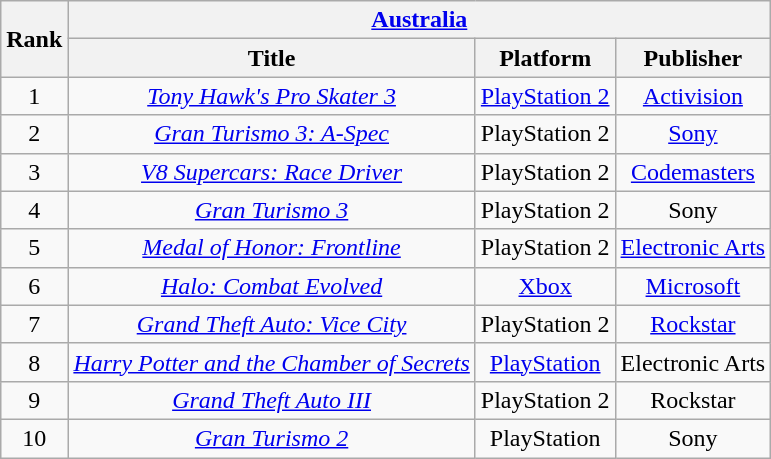<table class="wikitable sortable" style="text-align:center">
<tr>
<th rowspan="2">Rank</th>
<th colspan="3"><a href='#'>Australia</a></th>
</tr>
<tr>
<th>Title</th>
<th>Platform</th>
<th>Publisher</th>
</tr>
<tr>
<td>1</td>
<td><em><a href='#'>Tony Hawk's Pro Skater 3</a></em></td>
<td><a href='#'>PlayStation 2</a></td>
<td><a href='#'>Activision</a></td>
</tr>
<tr>
<td>2</td>
<td><em><a href='#'>Gran Turismo 3: A-Spec</a></em></td>
<td>PlayStation 2</td>
<td><a href='#'>Sony</a></td>
</tr>
<tr>
<td>3</td>
<td><em><a href='#'>V8 Supercars: Race Driver</a></em></td>
<td>PlayStation 2</td>
<td><a href='#'>Codemasters</a></td>
</tr>
<tr>
<td>4</td>
<td><em><a href='#'>Gran Turismo 3</a></em></td>
<td>PlayStation 2</td>
<td>Sony</td>
</tr>
<tr>
<td>5</td>
<td><em><a href='#'>Medal of Honor: Frontline</a></em></td>
<td>PlayStation 2</td>
<td><a href='#'>Electronic Arts</a></td>
</tr>
<tr>
<td>6</td>
<td><em><a href='#'>Halo: Combat Evolved</a></em></td>
<td><a href='#'>Xbox</a></td>
<td><a href='#'>Microsoft</a></td>
</tr>
<tr>
<td>7</td>
<td><em><a href='#'>Grand Theft Auto: Vice City</a></em></td>
<td>PlayStation 2</td>
<td><a href='#'>Rockstar</a></td>
</tr>
<tr>
<td>8</td>
<td><a href='#'><em>Harry Potter and the Chamber of Secrets</em></a></td>
<td><a href='#'>PlayStation</a></td>
<td>Electronic Arts</td>
</tr>
<tr>
<td>9</td>
<td><em><a href='#'>Grand Theft Auto III</a></em></td>
<td>PlayStation 2</td>
<td>Rockstar</td>
</tr>
<tr>
<td>10</td>
<td><em><a href='#'>Gran Turismo 2</a></em></td>
<td>PlayStation</td>
<td>Sony</td>
</tr>
</table>
